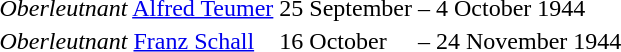<table>
<tr>
<td><em>Oberleutnant</em> <a href='#'>Alfred Teumer</a></td>
<td>25 September</td>
<td>–</td>
<td>4 October 1944</td>
</tr>
<tr>
<td><em>Oberleutnant</em> <a href='#'>Franz Schall</a></td>
<td>16 October</td>
<td>–</td>
<td>24 November 1944</td>
</tr>
</table>
